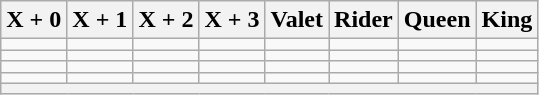<table class="wikitable">
<tr>
<th scope="col">X + 0</th>
<th scope="col">X + 1</th>
<th scope="col">X + 2</th>
<th scope="col">X + 3</th>
<th scope="col">Valet</th>
<th scope="col">Rider</th>
<th scope="col">Queen</th>
<th scope="col">King</th>
</tr>
<tr>
<td></td>
<td></td>
<td></td>
<td></td>
<td></td>
<td></td>
<td></td>
<td></td>
</tr>
<tr>
<td></td>
<td></td>
<td></td>
<td></td>
<td></td>
<td></td>
<td></td>
<td></td>
</tr>
<tr>
<td></td>
<td></td>
<td></td>
<td></td>
<td></td>
<td></td>
<td></td>
<td></td>
</tr>
<tr>
<td></td>
<td></td>
<td></td>
<td></td>
<td></td>
<td></td>
<td></td>
<td></td>
</tr>
<tr>
<th scope="row" colspan="15"></th>
</tr>
</table>
